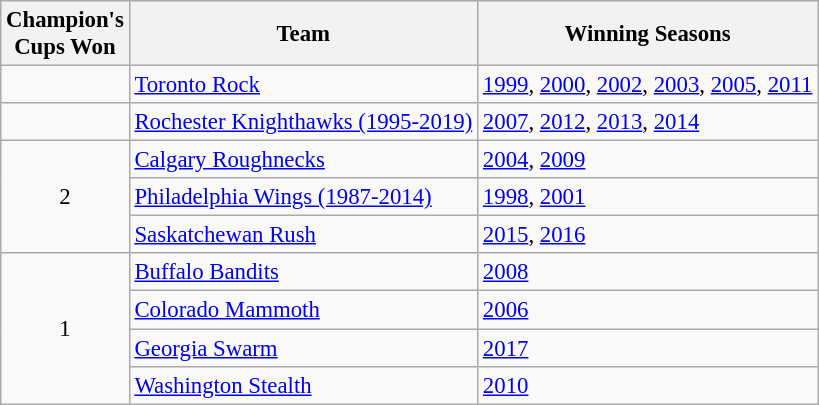<table class="wikitable" style="font-size: 95%">
<tr bgcolor="#efefef">
<th>Champion's <br> Cups Won</th>
<th>Team</th>
<th>Winning Seasons</th>
</tr>
<tr>
<td></td>
<td><a href='#'>Toronto Rock</a></td>
<td><a href='#'>1999</a>, <a href='#'>2000</a>, <a href='#'>2002</a>, <a href='#'>2003</a>, <a href='#'>2005</a>, <a href='#'>2011</a></td>
</tr>
<tr>
<td></td>
<td><a href='#'>Rochester Knighthawks (1995-2019)</a></td>
<td><a href='#'>2007</a>, <a href='#'>2012</a>, <a href='#'>2013</a>, <a href='#'>2014</a></td>
</tr>
<tr>
<td rowspan=3 style="text-align:center;">2</td>
<td><a href='#'>Calgary Roughnecks</a></td>
<td><a href='#'>2004</a>, <a href='#'>2009</a></td>
</tr>
<tr>
<td><a href='#'>Philadelphia Wings (1987-2014)</a></td>
<td><a href='#'>1998</a>, <a href='#'>2001</a></td>
</tr>
<tr>
<td><a href='#'>Saskatchewan Rush</a></td>
<td><a href='#'>2015</a>, <a href='#'>2016</a></td>
</tr>
<tr>
<td rowspan=4 style="text-align:center;">1</td>
<td><a href='#'>Buffalo Bandits</a></td>
<td><a href='#'>2008</a></td>
</tr>
<tr>
<td><a href='#'>Colorado Mammoth</a></td>
<td><a href='#'>2006</a></td>
</tr>
<tr>
<td><a href='#'>Georgia Swarm</a></td>
<td><a href='#'>2017</a></td>
</tr>
<tr>
<td><a href='#'>Washington Stealth</a></td>
<td><a href='#'>2010</a></td>
</tr>
</table>
